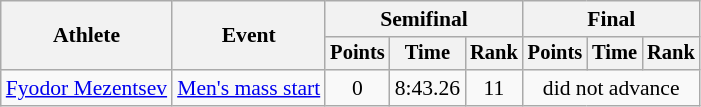<table class="wikitable" style="font-size:90%">
<tr>
<th rowspan=2>Athlete</th>
<th rowspan=2>Event</th>
<th colspan="3">Semifinal</th>
<th colspan="3">Final</th>
</tr>
<tr style="font-size:95%">
<th>Points</th>
<th>Time</th>
<th>Rank</th>
<th>Points</th>
<th>Time</th>
<th>Rank</th>
</tr>
<tr align=center>
<td align=left><a href='#'>Fyodor Mezentsev</a></td>
<td align=left><a href='#'>Men's mass start</a></td>
<td>0</td>
<td>8:43.26</td>
<td>11</td>
<td colspan=3>did not advance</td>
</tr>
</table>
